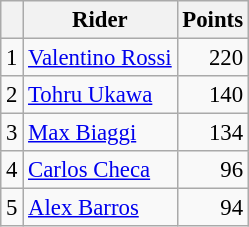<table class="wikitable" style="font-size: 95%;">
<tr>
<th></th>
<th>Rider</th>
<th>Points</th>
</tr>
<tr>
<td align=center>1</td>
<td> <a href='#'>Valentino Rossi</a></td>
<td align=right>220</td>
</tr>
<tr>
<td align=center>2</td>
<td> <a href='#'>Tohru Ukawa</a></td>
<td align=right>140</td>
</tr>
<tr>
<td align=center>3</td>
<td> <a href='#'>Max Biaggi</a></td>
<td align=right>134</td>
</tr>
<tr>
<td align=center>4</td>
<td> <a href='#'>Carlos Checa</a></td>
<td align=right>96</td>
</tr>
<tr>
<td align=center>5</td>
<td> <a href='#'>Alex Barros</a></td>
<td align=right>94</td>
</tr>
</table>
